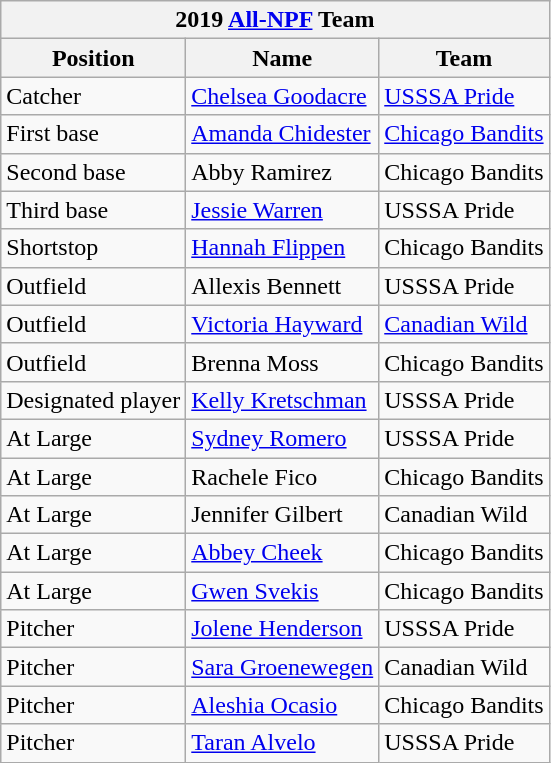<table class="wikitable">
<tr>
<th colspan=3>2019 <a href='#'>All-NPF</a> Team</th>
</tr>
<tr>
<th>Position</th>
<th>Name</th>
<th>Team</th>
</tr>
<tr>
<td>Catcher</td>
<td><a href='#'>Chelsea Goodacre</a></td>
<td><a href='#'>USSSA Pride</a></td>
</tr>
<tr>
<td>First base</td>
<td><a href='#'>Amanda Chidester</a></td>
<td><a href='#'>Chicago Bandits</a></td>
</tr>
<tr>
<td>Second base</td>
<td>Abby Ramirez</td>
<td>Chicago Bandits</td>
</tr>
<tr>
<td>Third base</td>
<td><a href='#'>Jessie Warren</a></td>
<td>USSSA Pride</td>
</tr>
<tr>
<td>Shortstop</td>
<td><a href='#'>Hannah Flippen</a></td>
<td>Chicago Bandits</td>
</tr>
<tr>
<td>Outfield</td>
<td>Allexis Bennett</td>
<td>USSSA Pride</td>
</tr>
<tr>
<td>Outfield</td>
<td><a href='#'>Victoria Hayward</a></td>
<td><a href='#'>Canadian Wild</a></td>
</tr>
<tr>
<td>Outfield</td>
<td>Brenna Moss</td>
<td>Chicago Bandits</td>
</tr>
<tr>
<td>Designated player</td>
<td><a href='#'>Kelly Kretschman</a></td>
<td>USSSA Pride</td>
</tr>
<tr>
<td>At Large</td>
<td><a href='#'>Sydney Romero</a></td>
<td>USSSA Pride</td>
</tr>
<tr>
<td>At Large</td>
<td>Rachele Fico</td>
<td>Chicago Bandits</td>
</tr>
<tr>
<td>At Large</td>
<td>Jennifer Gilbert</td>
<td>Canadian Wild</td>
</tr>
<tr>
<td>At Large</td>
<td><a href='#'>Abbey Cheek</a></td>
<td>Chicago Bandits</td>
</tr>
<tr>
<td>At Large</td>
<td><a href='#'>Gwen Svekis</a></td>
<td>Chicago Bandits</td>
</tr>
<tr>
<td>Pitcher</td>
<td><a href='#'>Jolene Henderson</a></td>
<td>USSSA Pride</td>
</tr>
<tr>
<td>Pitcher</td>
<td><a href='#'>Sara Groenewegen</a></td>
<td>Canadian Wild</td>
</tr>
<tr>
<td>Pitcher</td>
<td><a href='#'>Aleshia Ocasio</a></td>
<td>Chicago Bandits</td>
</tr>
<tr>
<td>Pitcher</td>
<td><a href='#'>Taran Alvelo</a></td>
<td>USSSA Pride</td>
</tr>
</table>
